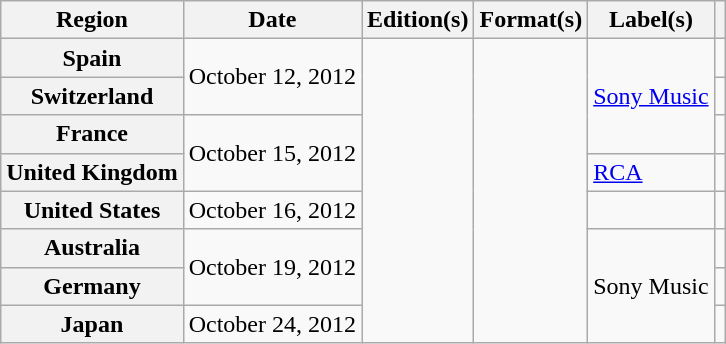<table class="wikitable sortable plainrowheaders">
<tr>
<th scope="col">Region</th>
<th scope="col">Date</th>
<th scope="col">Edition(s)</th>
<th scope="col">Format(s)</th>
<th scope="col">Label(s)</th>
<th scope="col"></th>
</tr>
<tr>
<th scope="row">Spain</th>
<td rowspan="2">October 12, 2012</td>
<td rowspan="8"></td>
<td rowspan="8"></td>
<td rowspan="3"><a href='#'>Sony Music</a></td>
<td></td>
</tr>
<tr>
<th scope="row">Switzerland</th>
<td></td>
</tr>
<tr>
<th scope="row">France</th>
<td rowspan="2">October 15, 2012</td>
<td></td>
</tr>
<tr>
<th scope="row">United Kingdom</th>
<td><a href='#'>RCA</a></td>
<td></td>
</tr>
<tr>
<th scope="row">United States</th>
<td>October 16, 2012</td>
<td></td>
<td></td>
</tr>
<tr>
<th scope="row">Australia</th>
<td rowspan="2">October 19, 2012</td>
<td rowspan="3">Sony Music</td>
<td></td>
</tr>
<tr>
<th scope="row">Germany</th>
<td></td>
</tr>
<tr>
<th scope="row">Japan</th>
<td>October 24, 2012</td>
<td></td>
</tr>
</table>
